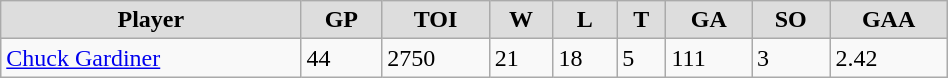<table class="wikitable" width="50%">
<tr align="center"  bgcolor="#dddddd">
<td><strong>Player</strong></td>
<td><strong>GP</strong></td>
<td><strong>TOI</strong></td>
<td><strong>W</strong></td>
<td><strong>L</strong></td>
<td><strong>T</strong></td>
<td><strong>GA</strong></td>
<td><strong>SO</strong></td>
<td><strong>GAA</strong></td>
</tr>
<tr>
<td><a href='#'>Chuck Gardiner</a></td>
<td>44</td>
<td>2750</td>
<td>21</td>
<td>18</td>
<td>5</td>
<td>111</td>
<td>3</td>
<td>2.42</td>
</tr>
</table>
